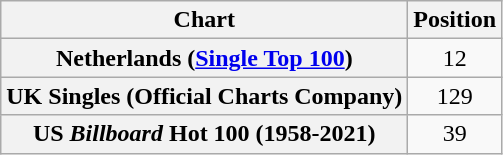<table class="wikitable plainrowheaders">
<tr>
<th scope="col">Chart</th>
<th scope="col">Position</th>
</tr>
<tr>
<th scope="row">Netherlands (<a href='#'>Single Top 100</a>) </th>
<td style="text-align:center;">12</td>
</tr>
<tr>
<th scope="row">UK Singles (Official Charts Company)</th>
<td align="center">129</td>
</tr>
<tr>
<th scope="row">US <em>Billboard</em> Hot 100 (1958-2021)</th>
<td style="text-align:center;">39</td>
</tr>
</table>
